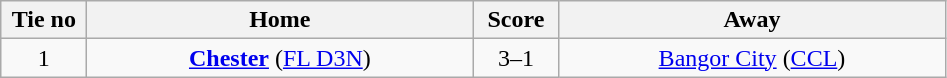<table class="wikitable" style="text-align:center">
<tr>
<th width=50>Tie no</th>
<th width=250>Home</th>
<th width=50>Score</th>
<th width=250>Away</th>
</tr>
<tr>
<td>1</td>
<td><strong><a href='#'>Chester</a></strong> (<a href='#'>FL D3N</a>)</td>
<td>3–1</td>
<td><a href='#'>Bangor City</a> (<a href='#'>CCL</a>)</td>
</tr>
</table>
